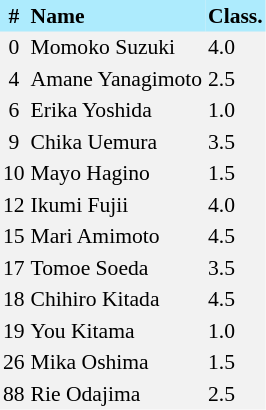<table border=0 cellpadding=2 cellspacing=0  |- bgcolor=#F2F2F2 style="text-align:center; font-size:90%;">
<tr bgcolor=#ADEBFD>
<th>#</th>
<th align=left>Name</th>
<th align=left>Class.</th>
</tr>
<tr>
<td>0</td>
<td align=left>Momoko Suzuki</td>
<td align=left>4.0</td>
</tr>
<tr>
<td>4</td>
<td align=left>Amane Yanagimoto</td>
<td align=left>2.5</td>
</tr>
<tr>
<td>6</td>
<td align=left>Erika Yoshida</td>
<td align=left>1.0</td>
</tr>
<tr>
<td>9</td>
<td align=left>Chika Uemura</td>
<td align=left>3.5</td>
</tr>
<tr>
<td>10</td>
<td align=left>Mayo Hagino</td>
<td align=left>1.5</td>
</tr>
<tr>
<td>12</td>
<td align=left>Ikumi Fujii</td>
<td align=left>4.0</td>
</tr>
<tr>
<td>15</td>
<td align=left>Mari Amimoto</td>
<td align=left>4.5</td>
</tr>
<tr>
<td>17</td>
<td align=left>Tomoe Soeda</td>
<td align=left>3.5</td>
</tr>
<tr>
<td>18</td>
<td align=left>Chihiro Kitada</td>
<td align=left>4.5</td>
</tr>
<tr>
<td>19</td>
<td align=left>You Kitama</td>
<td align=left>1.0</td>
</tr>
<tr>
<td>26</td>
<td align=left>Mika Oshima</td>
<td align=left>1.5</td>
</tr>
<tr>
<td>88</td>
<td align=left>Rie Odajima</td>
<td align=left>2.5</td>
</tr>
</table>
